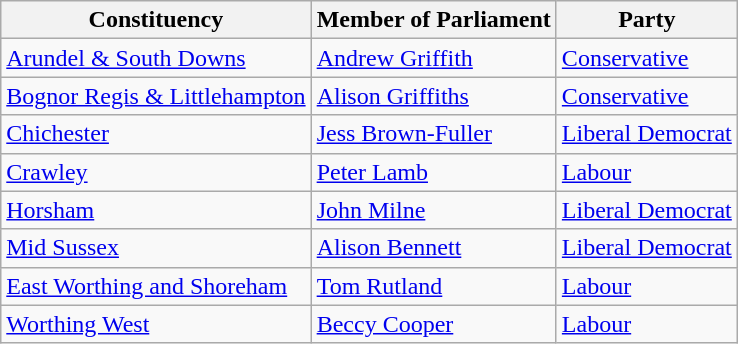<table class="wikitable sortable">
<tr>
<th>Constituency</th>
<th>Member of Parliament</th>
<th>Party</th>
</tr>
<tr>
<td><a href='#'>Arundel & South Downs</a></td>
<td><a href='#'>Andrew Griffith</a></td>
<td><a href='#'>Conservative</a></td>
</tr>
<tr>
<td><a href='#'>Bognor Regis & Littlehampton</a></td>
<td><a href='#'>Alison Griffiths</a></td>
<td><a href='#'>Conservative</a></td>
</tr>
<tr>
<td><a href='#'>Chichester</a></td>
<td><a href='#'>Jess Brown-Fuller</a></td>
<td><a href='#'>Liberal Democrat</a></td>
</tr>
<tr>
<td><a href='#'>Crawley</a></td>
<td><a href='#'>Peter Lamb</a></td>
<td><a href='#'>Labour</a></td>
</tr>
<tr>
<td><a href='#'>Horsham</a></td>
<td><a href='#'>John Milne</a></td>
<td><a href='#'>Liberal Democrat</a></td>
</tr>
<tr>
<td><a href='#'>Mid Sussex</a></td>
<td><a href='#'>Alison Bennett</a></td>
<td><a href='#'>Liberal Democrat</a></td>
</tr>
<tr>
<td><a href='#'>East Worthing and Shoreham</a></td>
<td><a href='#'>Tom Rutland</a></td>
<td><a href='#'>Labour</a></td>
</tr>
<tr>
<td><a href='#'>Worthing West</a></td>
<td><a href='#'>Beccy Cooper</a></td>
<td><a href='#'>Labour</a></td>
</tr>
</table>
